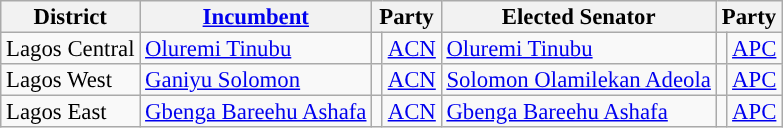<table class="sortable wikitable" style="font-size:95%;line-height:14px;">
<tr>
<th class="unsortable">District</th>
<th class="unsortable"><a href='#'>Incumbent</a></th>
<th colspan="2">Party</th>
<th class="unsortable">Elected Senator</th>
<th colspan="2">Party</th>
</tr>
<tr>
<td>Lagos Central</td>
<td><a href='#'>Oluremi Tinubu</a></td>
<td style="background:"></td>
<td><a href='#'>ACN</a></td>
<td><a href='#'>Oluremi Tinubu</a></td>
<td style="background:"></td>
<td><a href='#'>APC</a></td>
</tr>
<tr>
<td>Lagos West</td>
<td><a href='#'>Ganiyu Solomon</a></td>
<td style="background:"></td>
<td><a href='#'>ACN</a></td>
<td><a href='#'>Solomon Olamilekan Adeola</a></td>
<td style="background:"></td>
<td><a href='#'>APC</a></td>
</tr>
<tr>
<td>Lagos East</td>
<td><a href='#'>Gbenga Bareehu Ashafa</a></td>
<td style="background:"></td>
<td><a href='#'>ACN</a></td>
<td><a href='#'>Gbenga Bareehu Ashafa</a></td>
<td style="background:"></td>
<td><a href='#'>APC</a></td>
</tr>
</table>
